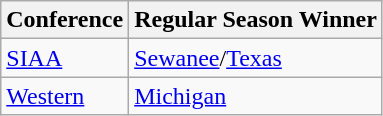<table class="wikitable">
<tr>
<th>Conference</th>
<th>Regular Season Winner</th>
</tr>
<tr>
<td><a href='#'>SIAA</a></td>
<td><a href='#'>Sewanee</a>/<a href='#'>Texas</a></td>
</tr>
<tr>
<td><a href='#'>Western</a></td>
<td><a href='#'>Michigan</a></td>
</tr>
</table>
